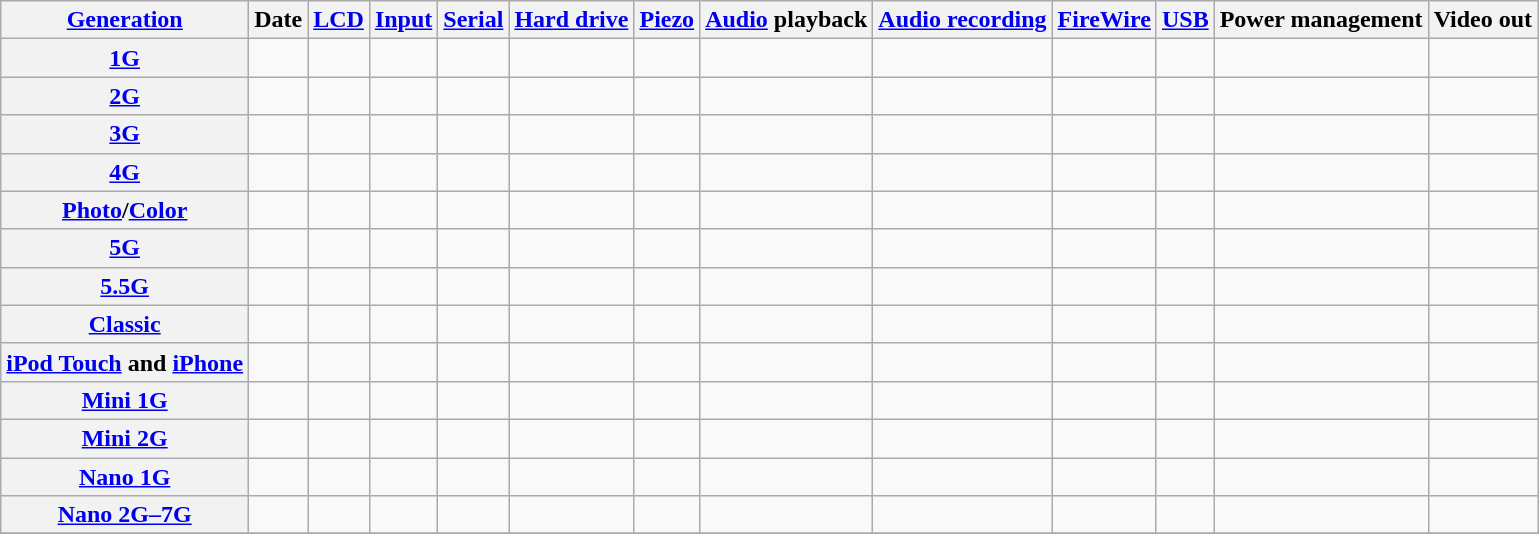<table class="wikitable sortable">
<tr>
<th><a href='#'>Generation</a></th>
<th>Date</th>
<th class="unsortable"><a href='#'>LCD</a></th>
<th class="unsortable"><a href='#'>Input</a></th>
<th class="unsortable"><a href='#'>Serial</a></th>
<th class="unsortable"><a href='#'>Hard drive</a></th>
<th class="unsortable"><a href='#'>Piezo</a></th>
<th class="unsortable"><a href='#'>Audio</a> playback</th>
<th class="unsortable"><a href='#'>Audio recording</a></th>
<th class="unsortable"><a href='#'>FireWire</a></th>
<th class="unsortable"><a href='#'>USB</a></th>
<th class="unsortable">Power management</th>
<th class="unsortable">Video out</th>
</tr>
<tr>
<th><a href='#'>1G</a></th>
<td></td>
<td></td>
<td></td>
<td></td>
<td></td>
<td></td>
<td></td>
<td></td>
<td></td>
<td></td>
<td></td>
<td></td>
</tr>
<tr>
<th><a href='#'>2G</a></th>
<td></td>
<td></td>
<td></td>
<td></td>
<td></td>
<td></td>
<td></td>
<td></td>
<td></td>
<td></td>
<td></td>
<td></td>
</tr>
<tr>
<th><a href='#'>3G</a></th>
<td></td>
<td></td>
<td></td>
<td></td>
<td></td>
<td></td>
<td></td>
<td></td>
<td></td>
<td></td>
<td></td>
<td></td>
</tr>
<tr>
<th><a href='#'>4G</a></th>
<td></td>
<td></td>
<td></td>
<td></td>
<td></td>
<td></td>
<td></td>
<td></td>
<td></td>
<td></td>
<td></td>
<td></td>
</tr>
<tr>
<th><a href='#'>Photo</a>/<a href='#'>Color</a></th>
<td></td>
<td></td>
<td></td>
<td></td>
<td></td>
<td></td>
<td></td>
<td></td>
<td></td>
<td></td>
<td></td>
<td></td>
</tr>
<tr>
<th><a href='#'>5G</a></th>
<td></td>
<td></td>
<td></td>
<td></td>
<td></td>
<td></td>
<td></td>
<td></td>
<td></td>
<td></td>
<td></td>
<td></td>
</tr>
<tr>
<th><a href='#'>5.5G</a></th>
<td></td>
<td></td>
<td></td>
<td></td>
<td></td>
<td></td>
<td></td>
<td></td>
<td></td>
<td></td>
<td></td>
<td></td>
</tr>
<tr>
<th><a href='#'>Classic</a></th>
<td></td>
<td></td>
<td></td>
<td></td>
<td></td>
<td></td>
<td></td>
<td></td>
<td></td>
<td></td>
<td></td>
<td></td>
</tr>
<tr>
<th><a href='#'>iPod Touch</a> and <a href='#'>iPhone</a></th>
<td></td>
<td></td>
<td></td>
<td></td>
<td></td>
<td></td>
<td></td>
<td></td>
<td></td>
<td></td>
<td></td>
<td></td>
</tr>
<tr>
<th><a href='#'>Mini 1G</a></th>
<td></td>
<td></td>
<td></td>
<td></td>
<td></td>
<td></td>
<td></td>
<td></td>
<td></td>
<td></td>
<td></td>
<td></td>
</tr>
<tr>
<th><a href='#'>Mini 2G</a></th>
<td></td>
<td></td>
<td></td>
<td></td>
<td></td>
<td></td>
<td></td>
<td></td>
<td></td>
<td></td>
<td></td>
<td></td>
</tr>
<tr>
<th><a href='#'>Nano 1G</a></th>
<td></td>
<td></td>
<td></td>
<td></td>
<td></td>
<td></td>
<td></td>
<td></td>
<td></td>
<td></td>
<td></td>
<td></td>
</tr>
<tr>
<th><a href='#'>Nano 2G–7G</a></th>
<td></td>
<td></td>
<td></td>
<td></td>
<td></td>
<td></td>
<td></td>
<td></td>
<td></td>
<td></td>
<td></td>
<td></td>
</tr>
<tr>
</tr>
</table>
